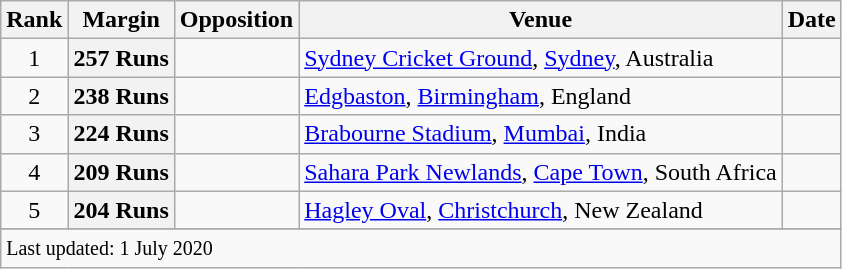<table class="wikitable plainrowheaders sortable">
<tr>
<th scope=col>Rank</th>
<th scope=col>Margin</th>
<th scope=col>Opposition</th>
<th scope=col>Venue</th>
<th scope=col>Date</th>
</tr>
<tr>
<td align=center>1</td>
<th scope=row style=text-align:center;>257 Runs</th>
<td></td>
<td><a href='#'>Sydney Cricket Ground</a>, <a href='#'>Sydney</a>, Australia</td>
<td> </td>
</tr>
<tr>
<td align=center>2</td>
<th scope=row style=text-align:center;>238 Runs</th>
<td></td>
<td><a href='#'>Edgbaston</a>, <a href='#'>Birmingham</a>, England</td>
<td></td>
</tr>
<tr>
<td align=center>3</td>
<th scope=row style=text-align:center;>224 Runs</th>
<td></td>
<td><a href='#'>Brabourne Stadium</a>, <a href='#'>Mumbai</a>, India</td>
<td></td>
</tr>
<tr>
<td align=center>4</td>
<th scope=row style=text-align:center;>209 Runs</th>
<td></td>
<td><a href='#'>Sahara Park Newlands</a>, <a href='#'>Cape Town</a>, South Africa</td>
<td></td>
</tr>
<tr>
<td align=center>5</td>
<th scope=row style=text-align:center;>204 Runs</th>
<td></td>
<td><a href='#'>Hagley Oval</a>, <a href='#'>Christchurch</a>, New Zealand</td>
<td></td>
</tr>
<tr>
</tr>
<tr class=sortbottom>
<td colspan=5><small>Last updated: 1 July 2020</small></td>
</tr>
</table>
